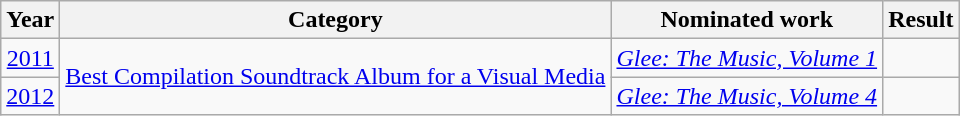<table class="wikitable unsortable">
<tr>
<th>Year</th>
<th>Category</th>
<th>Nominated work</th>
<th>Result</th>
</tr>
<tr>
<td style="text-align:center;"><a href='#'>2011</a></td>
<td rowspan=2><a href='#'>Best Compilation Soundtrack Album for a Visual Media</a></td>
<td><em><a href='#'>Glee: The Music, Volume 1</a></em></td>
<td></td>
</tr>
<tr>
<td style="text-align:center;"><a href='#'>2012</a></td>
<td><em><a href='#'>Glee: The Music, Volume 4</a></em></td>
<td></td>
</tr>
</table>
